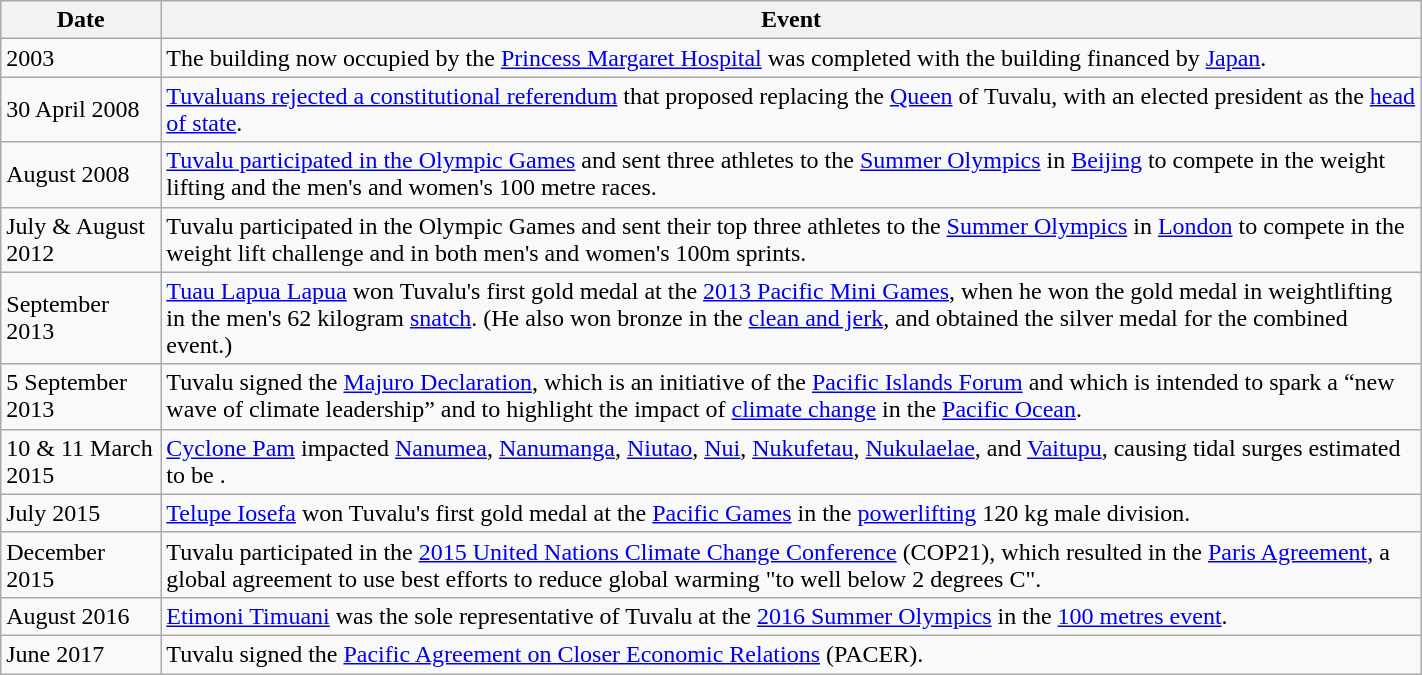<table class="wikitable" style="width: 75%; border:1px solid; padding=2; border-spacing: 0;">
<tr>
<th>Date</th>
<th>Event</th>
</tr>
<tr>
<td>2003</td>
<td>The building now occupied by the <a href='#'>Princess Margaret Hospital</a> was completed with the building financed by <a href='#'>Japan</a>.</td>
</tr>
<tr>
<td>30 April 2008</td>
<td><a href='#'>Tuvaluans rejected a constitutional referendum</a> that proposed replacing the <a href='#'>Queen</a> of Tuvalu, with an elected president as the <a href='#'>head of state</a>.</td>
</tr>
<tr>
<td>August 2008</td>
<td><a href='#'>Tuvalu participated in the Olympic Games</a> and sent three athletes to the <a href='#'>Summer Olympics</a> in <a href='#'>Beijing</a> to compete in the weight lifting and the men's and women's 100 metre races.</td>
</tr>
<tr>
<td>July & August 2012</td>
<td>Tuvalu participated in the Olympic Games and sent their top three athletes to the <a href='#'>Summer Olympics</a> in <a href='#'>London</a> to compete in the weight lift challenge and in both men's and women's 100m sprints.</td>
</tr>
<tr>
<td>September 2013</td>
<td><a href='#'>Tuau Lapua Lapua</a> won Tuvalu's first gold medal at the <a href='#'>2013 Pacific Mini Games</a>, when he won the gold medal in weightlifting in the men's 62 kilogram <a href='#'>snatch</a>. (He also won bronze in the <a href='#'>clean and jerk</a>, and obtained the silver medal for the combined event.)</td>
</tr>
<tr>
<td>5 September 2013</td>
<td>Tuvalu signed the <a href='#'>Majuro Declaration</a>, which is an initiative of the <a href='#'>Pacific Islands Forum</a> and which is intended to spark a “new wave of climate leadership” and to highlight the impact of <a href='#'>climate change</a> in the <a href='#'>Pacific Ocean</a>.</td>
</tr>
<tr>
<td>10 & 11 March 2015</td>
<td><a href='#'>Cyclone Pam</a> impacted <a href='#'>Nanumea</a>, <a href='#'>Nanumanga</a>, <a href='#'>Niutao</a>, <a href='#'>Nui</a>, <a href='#'>Nukufetau</a>, <a href='#'>Nukulaelae</a>, and <a href='#'>Vaitupu</a>, causing tidal surges estimated to be .</td>
</tr>
<tr>
<td>July 2015</td>
<td><a href='#'>Telupe Iosefa</a> won Tuvalu's first gold medal at the <a href='#'>Pacific Games</a> in the <a href='#'>powerlifting</a> 120 kg male division.</td>
</tr>
<tr>
<td>December 2015</td>
<td>Tuvalu participated in the <a href='#'>2015 United Nations Climate Change Conference</a> (COP21), which resulted in the <a href='#'>Paris Agreement</a>, a global agreement to use best efforts to reduce global warming "to well below 2 degrees C".</td>
</tr>
<tr>
<td>August 2016</td>
<td><a href='#'>Etimoni Timuani</a> was the sole representative of Tuvalu at the <a href='#'>2016 Summer Olympics</a> in the <a href='#'>100 metres event</a>.</td>
</tr>
<tr>
<td>June 2017</td>
<td>Tuvalu signed the <a href='#'>Pacific Agreement on Closer Economic Relations</a> (PACER).</td>
</tr>
</table>
